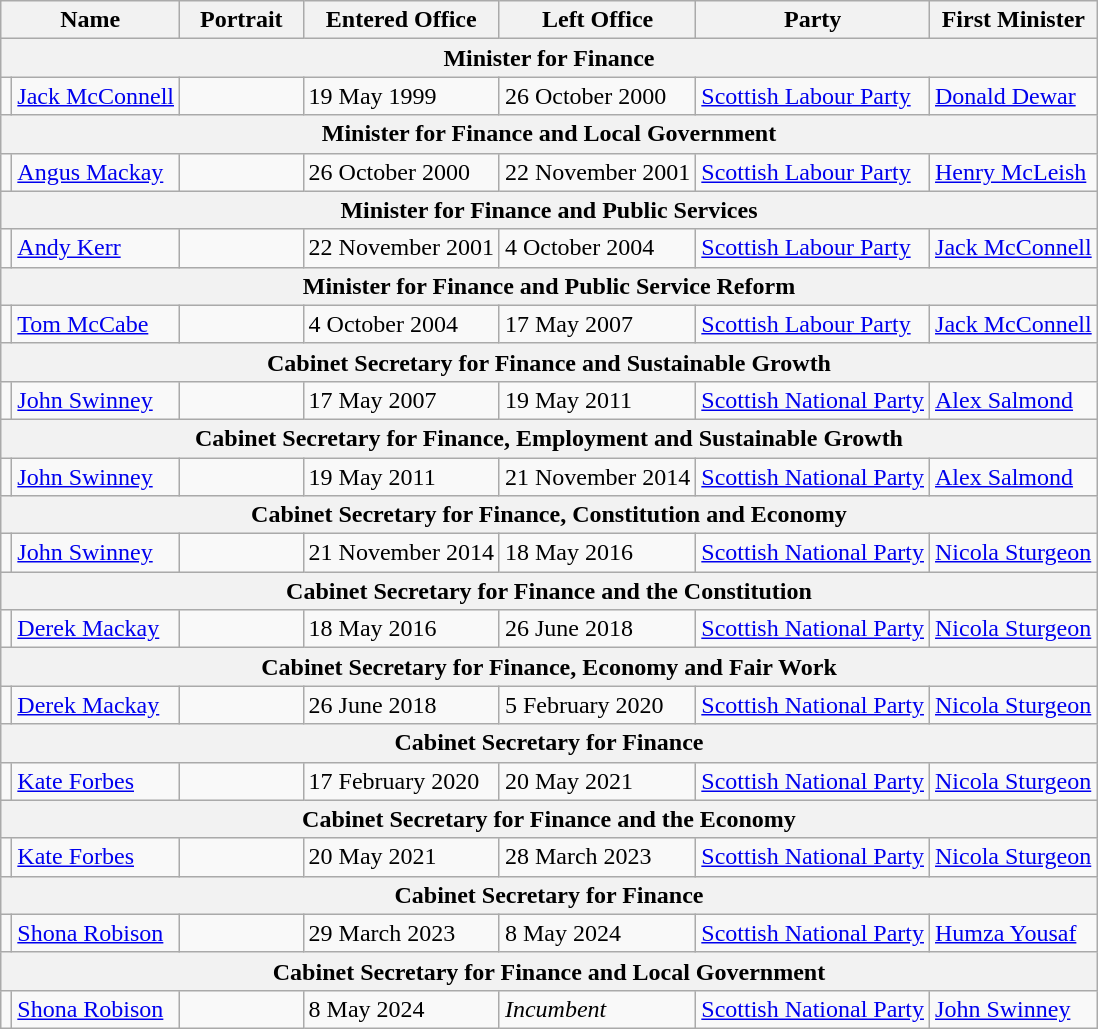<table class="wikitable" style="margin: 0 0 0 1em; background: #f9f9f9; border: 1px #aaaaaa solid; border-collapse: collapse; ">
<tr>
<th colspan="2">Name</th>
<th width="75">Portrait</th>
<th>Entered Office</th>
<th>Left Office</th>
<th>Party</th>
<th>First Minister</th>
</tr>
<tr>
<th colspan="7"><strong>Minister for Finance</strong></th>
</tr>
<tr>
<td></td>
<td><a href='#'>Jack McConnell</a></td>
<td></td>
<td>19 May 1999</td>
<td>26 October 2000</td>
<td><a href='#'>Scottish Labour Party</a></td>
<td><a href='#'>Donald Dewar</a></td>
</tr>
<tr>
<th colspan="7">Minister for Finance and Local Government</th>
</tr>
<tr>
<td></td>
<td><a href='#'>Angus Mackay</a></td>
<td></td>
<td>26 October 2000</td>
<td>22 November 2001</td>
<td><a href='#'>Scottish Labour Party</a></td>
<td><a href='#'>Henry McLeish</a></td>
</tr>
<tr>
<th colspan="7"><strong>Minister for Finance and Public Services</strong></th>
</tr>
<tr>
<td></td>
<td><a href='#'>Andy Kerr</a></td>
<td></td>
<td>22 November 2001</td>
<td>4 October 2004</td>
<td><a href='#'>Scottish Labour Party</a></td>
<td><a href='#'>Jack McConnell</a></td>
</tr>
<tr>
<th colspan="7"><strong>Minister for Finance and Public Service Reform</strong></th>
</tr>
<tr>
<td></td>
<td><a href='#'>Tom McCabe</a></td>
<td></td>
<td>4 October 2004</td>
<td>17 May 2007</td>
<td><a href='#'>Scottish Labour Party</a></td>
<td><a href='#'>Jack McConnell</a></td>
</tr>
<tr>
<th colspan="7"><strong>Cabinet Secretary for Finance and Sustainable Growth</strong></th>
</tr>
<tr>
<td></td>
<td><a href='#'>John Swinney</a></td>
<td></td>
<td>17 May 2007</td>
<td>19 May 2011</td>
<td><a href='#'>Scottish National Party</a></td>
<td><a href='#'>Alex Salmond</a></td>
</tr>
<tr>
<th colspan="7"><strong>Cabinet Secretary for Finance, Employment and Sustainable Growth</strong></th>
</tr>
<tr>
<td></td>
<td><a href='#'>John Swinney</a></td>
<td></td>
<td>19 May 2011</td>
<td>21 November 2014</td>
<td><a href='#'>Scottish National Party</a></td>
<td><a href='#'>Alex Salmond</a></td>
</tr>
<tr>
<th colspan="7"><strong>Cabinet Secretary for Finance, Constitution and Economy</strong></th>
</tr>
<tr>
<td></td>
<td><a href='#'>John Swinney</a></td>
<td></td>
<td>21 November 2014</td>
<td>18 May 2016</td>
<td><a href='#'>Scottish National Party</a></td>
<td><a href='#'>Nicola Sturgeon</a></td>
</tr>
<tr>
<th colspan="7"><strong>Cabinet Secretary for Finance and the Constitution</strong></th>
</tr>
<tr>
<td></td>
<td><a href='#'>Derek Mackay</a></td>
<td></td>
<td>18 May 2016</td>
<td>26 June 2018</td>
<td><a href='#'>Scottish National Party</a></td>
<td><a href='#'>Nicola Sturgeon</a></td>
</tr>
<tr>
<th colspan="7"><strong>Cabinet Secretary for Finance, Economy and Fair Work</strong></th>
</tr>
<tr>
<td></td>
<td><a href='#'>Derek Mackay</a></td>
<td></td>
<td>26 June 2018</td>
<td>5 February 2020</td>
<td><a href='#'>Scottish National Party</a></td>
<td><a href='#'>Nicola Sturgeon</a></td>
</tr>
<tr>
<th colspan="7"><strong>Cabinet Secretary for Finance</strong></th>
</tr>
<tr>
<td></td>
<td><a href='#'>Kate Forbes</a></td>
<td></td>
<td>17 February 2020</td>
<td>20 May 2021</td>
<td><a href='#'>Scottish National Party</a></td>
<td><a href='#'>Nicola Sturgeon</a></td>
</tr>
<tr>
<th colspan="7"><strong>Cabinet Secretary for Finance and the Economy</strong></th>
</tr>
<tr>
<td></td>
<td><a href='#'>Kate Forbes</a></td>
<td></td>
<td>20 May 2021</td>
<td>28 March 2023</td>
<td><a href='#'>Scottish National Party</a></td>
<td><a href='#'>Nicola Sturgeon</a></td>
</tr>
<tr>
<th colspan="7"><strong>Cabinet Secretary for Finance</strong></th>
</tr>
<tr>
<td></td>
<td><a href='#'>Shona Robison</a></td>
<td></td>
<td>29 March 2023</td>
<td>8 May 2024</td>
<td><a href='#'>Scottish National Party</a></td>
<td><a href='#'>Humza Yousaf</a></td>
</tr>
<tr>
<th colspan="7"><strong>Cabinet Secretary for Finance and Local Government</strong></th>
</tr>
<tr>
<td></td>
<td><a href='#'>Shona Robison</a></td>
<td></td>
<td>8 May 2024</td>
<td><em>Incumbent</em></td>
<td><a href='#'>Scottish National Party</a></td>
<td><a href='#'>John Swinney</a></td>
</tr>
</table>
